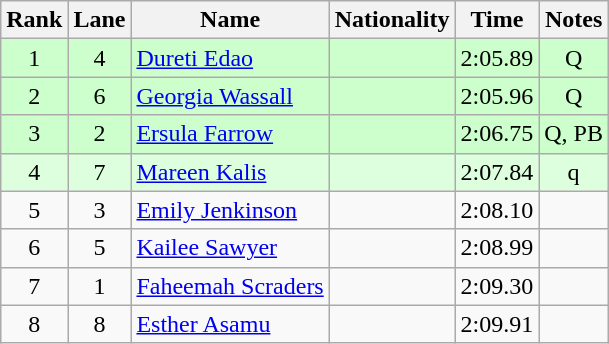<table class="wikitable sortable" style="text-align:center">
<tr>
<th>Rank</th>
<th>Lane</th>
<th>Name</th>
<th>Nationality</th>
<th>Time</th>
<th>Notes</th>
</tr>
<tr bgcolor=ccffcc>
<td>1</td>
<td>4</td>
<td align=left><a href='#'>Dureti Edao</a></td>
<td align=left></td>
<td>2:05.89</td>
<td>Q</td>
</tr>
<tr bgcolor=ccffcc>
<td>2</td>
<td>6</td>
<td align=left><a href='#'>Georgia Wassall</a></td>
<td align=left></td>
<td>2:05.96</td>
<td>Q</td>
</tr>
<tr bgcolor=ccffcc>
<td>3</td>
<td>2</td>
<td align=left><a href='#'>Ersula Farrow</a></td>
<td align=left></td>
<td>2:06.75</td>
<td>Q, PB</td>
</tr>
<tr bgcolor=ddffdd>
<td>4</td>
<td>7</td>
<td align=left><a href='#'>Mareen Kalis</a></td>
<td align=left></td>
<td>2:07.84</td>
<td>q</td>
</tr>
<tr>
<td>5</td>
<td>3</td>
<td align=left><a href='#'>Emily Jenkinson</a></td>
<td align=left></td>
<td>2:08.10</td>
<td></td>
</tr>
<tr>
<td>6</td>
<td>5</td>
<td align=left><a href='#'>Kailee Sawyer</a></td>
<td align=left></td>
<td>2:08.99</td>
<td></td>
</tr>
<tr>
<td>7</td>
<td>1</td>
<td align=left><a href='#'>Faheemah Scraders</a></td>
<td align=left></td>
<td>2:09.30</td>
<td></td>
</tr>
<tr>
<td>8</td>
<td>8</td>
<td align=left><a href='#'>Esther Asamu</a></td>
<td align=left></td>
<td>2:09.91</td>
<td></td>
</tr>
</table>
